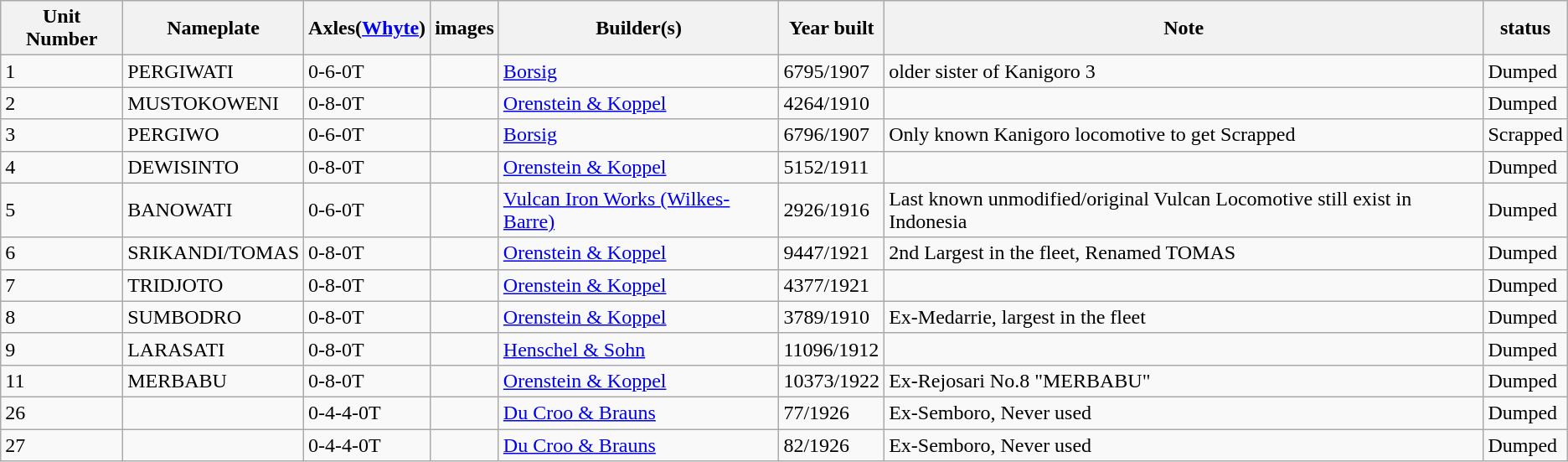<table class="wikitable">
<tr>
<th>Unit Number</th>
<th>Nameplate</th>
<th>Axles(<a href='#'>Whyte</a>)</th>
<th>images</th>
<th>Builder(s)</th>
<th>Year built</th>
<th>Note</th>
<th>status</th>
</tr>
<tr>
<td>1</td>
<td>PERGIWATI</td>
<td>0-6-0T</td>
<td><br></td>
<td> <a href='#'>Borsig</a></td>
<td>6795/1907</td>
<td>older sister of Kanigoro 3</td>
<td>Dumped</td>
</tr>
<tr>
<td>2</td>
<td>MUSTOKOWENI</td>
<td>0-8-0T</td>
<td><br></td>
<td> <a href='#'>Orenstein & Koppel</a></td>
<td>4264/1910</td>
<td></td>
<td>Dumped</td>
</tr>
<tr>
<td>3</td>
<td>PERGIWO</td>
<td>0-6-0T</td>
<td></td>
<td> <a href='#'>Borsig</a></td>
<td>6796/1907</td>
<td>Only known Kanigoro locomotive to get Scrapped</td>
<td>Scrapped</td>
</tr>
<tr>
<td>4</td>
<td>DEWISINTO</td>
<td>0-8-0T</td>
<td><br></td>
<td> <a href='#'>Orenstein & Koppel</a></td>
<td>5152/1911</td>
<td></td>
<td>Dumped</td>
</tr>
<tr>
<td>5</td>
<td>BANOWATI</td>
<td>0-6-0T</td>
<td><br></td>
<td> <a href='#'>Vulcan Iron Works (Wilkes-Barre)</a></td>
<td>2926/1916</td>
<td>Last known unmodified/original Vulcan Locomotive still exist in Indonesia</td>
<td>Dumped</td>
</tr>
<tr>
<td>6</td>
<td>SRIKANDI/TOMAS</td>
<td>0-8-0T</td>
<td><br></td>
<td> <a href='#'>Orenstein & Koppel</a></td>
<td>9447/1921</td>
<td>2nd Largest in the fleet, Renamed TOMAS</td>
<td>Dumped</td>
</tr>
<tr>
<td>7</td>
<td>TRIDJOTO</td>
<td>0-8-0T</td>
<td></td>
<td> <a href='#'>Orenstein & Koppel</a></td>
<td>4377/1921</td>
<td></td>
<td>Dumped</td>
</tr>
<tr>
<td>8</td>
<td>SUMBODRO</td>
<td>0-8-0T</td>
<td><br></td>
<td> <a href='#'>Orenstein & Koppel</a></td>
<td>3789/1910</td>
<td>Ex-Medarrie, largest in the fleet</td>
<td>Dumped</td>
</tr>
<tr>
<td>9</td>
<td>LARASATI</td>
<td>0-8-0T</td>
<td></td>
<td> <a href='#'>Henschel & Sohn</a></td>
<td>11096/1912</td>
<td></td>
<td>Dumped</td>
</tr>
<tr>
<td>11</td>
<td>MERBABU</td>
<td>0-8-0T</td>
<td></td>
<td> <a href='#'>Orenstein & Koppel</a></td>
<td>10373/1922</td>
<td>Ex-Rejosari No.8 "MERBABU"</td>
<td>Dumped</td>
</tr>
<tr>
<td>26</td>
<td></td>
<td>0-4-4-0T</td>
<td><br></td>
<td> <a href='#'>Du Croo & Brauns</a></td>
<td>77/1926</td>
<td>Ex-Semboro, Never used</td>
<td>Dumped</td>
</tr>
<tr>
<td>27</td>
<td></td>
<td>0-4-4-0T</td>
<td></td>
<td> <a href='#'>Du Croo & Brauns</a></td>
<td>82/1926</td>
<td>Ex-Semboro, Never used</td>
<td>Dumped</td>
</tr>
</table>
